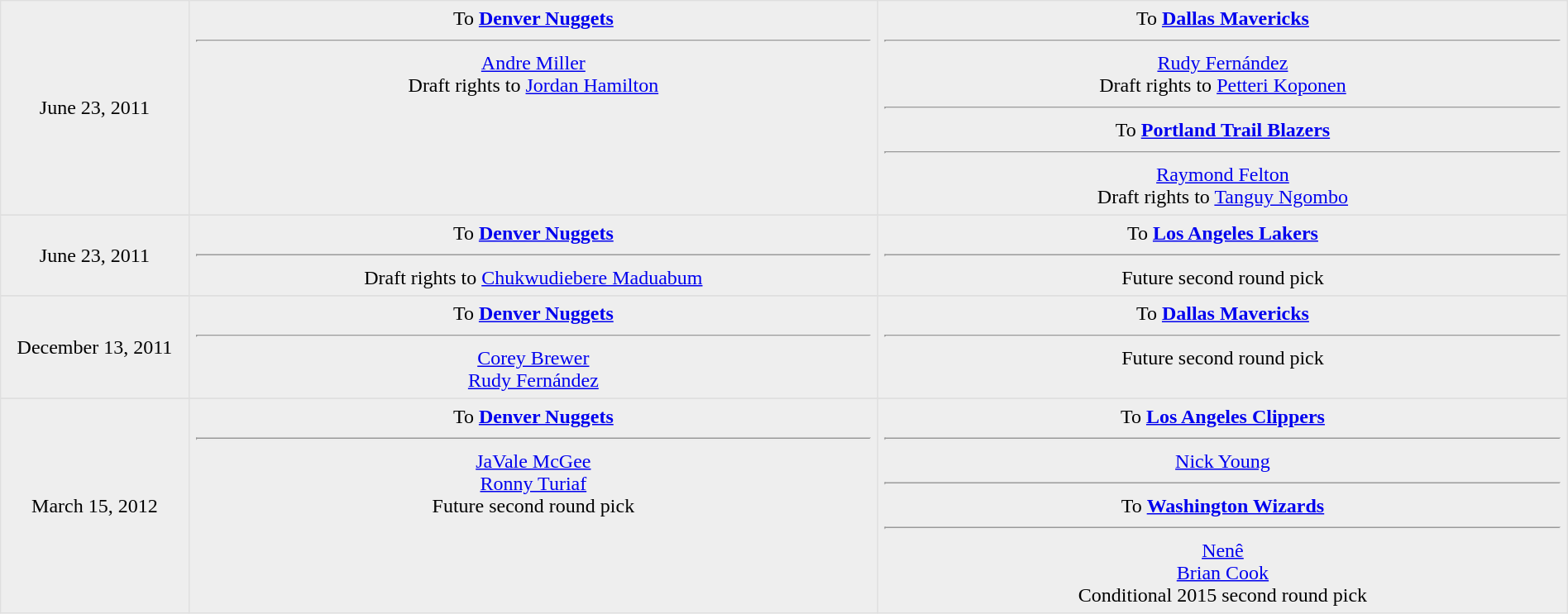<table border=1 style="border-collapse:collapse; text-align: center; width: 100%" bordercolor="#DFDFDF"  cellpadding="5">
<tr bgcolor="eeeeee">
<td style="width:12%">June 23, 2011</td>
<td style="width:44%" valign="top">To <strong><a href='#'>Denver Nuggets</a></strong><hr><a href='#'>Andre Miller</a><br>Draft rights to <a href='#'>Jordan Hamilton</a> </td>
<td style="width:44%" valign="top">To <strong><a href='#'>Dallas Mavericks</a></strong><hr><a href='#'>Rudy Fernández</a><br>Draft rights to <a href='#'>Petteri Koponen</a> <hr>To <strong><a href='#'>Portland Trail Blazers</a></strong><hr><a href='#'>Raymond Felton</a><br>Draft rights to <a href='#'>Tanguy Ngombo</a> </td>
</tr>
<tr>
</tr>
<tr bgcolor="eeeeee">
<td style="width:12%">June 23, 2011</td>
<td style="width:44%" valign="top">To <strong><a href='#'>Denver Nuggets</a></strong><hr>Draft rights to <a href='#'>Chukwudiebere Maduabum</a></td>
<td style="width:44%" valign="top">To <strong><a href='#'>Los Angeles Lakers</a></strong><hr>Future second round pick</td>
</tr>
<tr>
</tr>
<tr bgcolor="eeeeee">
<td style="width:12%">December 13, 2011</td>
<td style="width:44%" valign="top">To <strong><a href='#'>Denver Nuggets</a></strong><hr><a href='#'>Corey Brewer</a><br><a href='#'>Rudy Fernández</a></td>
<td style="width:44%" valign="top">To <strong><a href='#'>Dallas Mavericks</a></strong><hr>Future second round pick</td>
</tr>
<tr>
</tr>
<tr bgcolor="eeeeee">
<td style="width:12%">March 15, 2012</td>
<td style="width:44%" valign="top">To <strong><a href='#'>Denver Nuggets</a></strong><hr><a href='#'>JaVale McGee</a><br><a href='#'>Ronny Turiaf</a><br>Future second round pick </td>
<td style="width:44%" valign="top">To <strong><a href='#'>Los Angeles Clippers</a></strong><hr><a href='#'>Nick Young</a><hr>To <strong><a href='#'>Washington Wizards</a></strong><hr><a href='#'>Nenê</a><br><a href='#'>Brian Cook</a><br>Conditional 2015 second round pick </td>
</tr>
</table>
